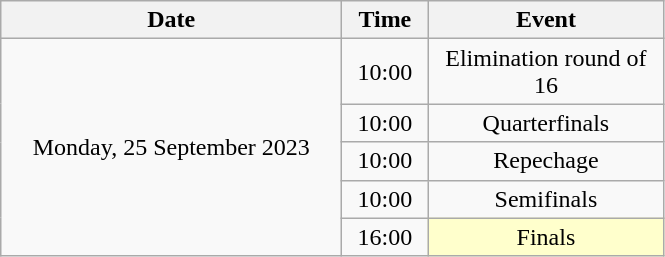<table class = "wikitable" style="text-align:center;">
<tr>
<th width=220>Date</th>
<th width=50>Time</th>
<th width=150>Event</th>
</tr>
<tr>
<td rowspan=5>Monday, 25 September 2023</td>
<td>10:00</td>
<td>Elimination round of 16</td>
</tr>
<tr>
<td>10:00</td>
<td>Quarterfinals</td>
</tr>
<tr>
<td>10:00</td>
<td>Repechage</td>
</tr>
<tr>
<td>10:00</td>
<td>Semifinals</td>
</tr>
<tr>
<td>16:00</td>
<td bgcolor=ffffcc>Finals</td>
</tr>
</table>
